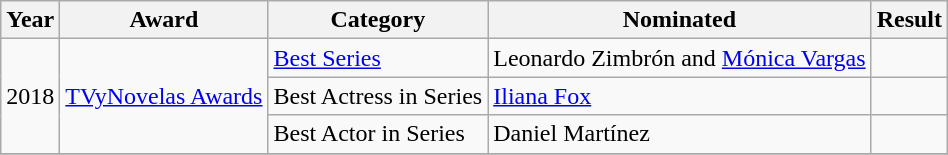<table class="wikitable plainrowheaders">
<tr>
<th scope="col">Year</th>
<th scope="col">Award</th>
<th scope="col">Category</th>
<th scope="col">Nominated</th>
<th scope="col">Result</th>
</tr>
<tr>
<td rowspan="3">2018</td>
<td rowspan="3"><a href='#'>TVyNovelas Awards</a></td>
<td><a href='#'>Best Series</a></td>
<td>Leonardo Zimbrón and <a href='#'>Mónica Vargas</a></td>
<td></td>
</tr>
<tr>
<td>Best Actress in Series</td>
<td><a href='#'>Iliana Fox</a></td>
<td></td>
</tr>
<tr>
<td>Best Actor in Series</td>
<td>Daniel Martínez</td>
<td></td>
</tr>
<tr>
</tr>
</table>
